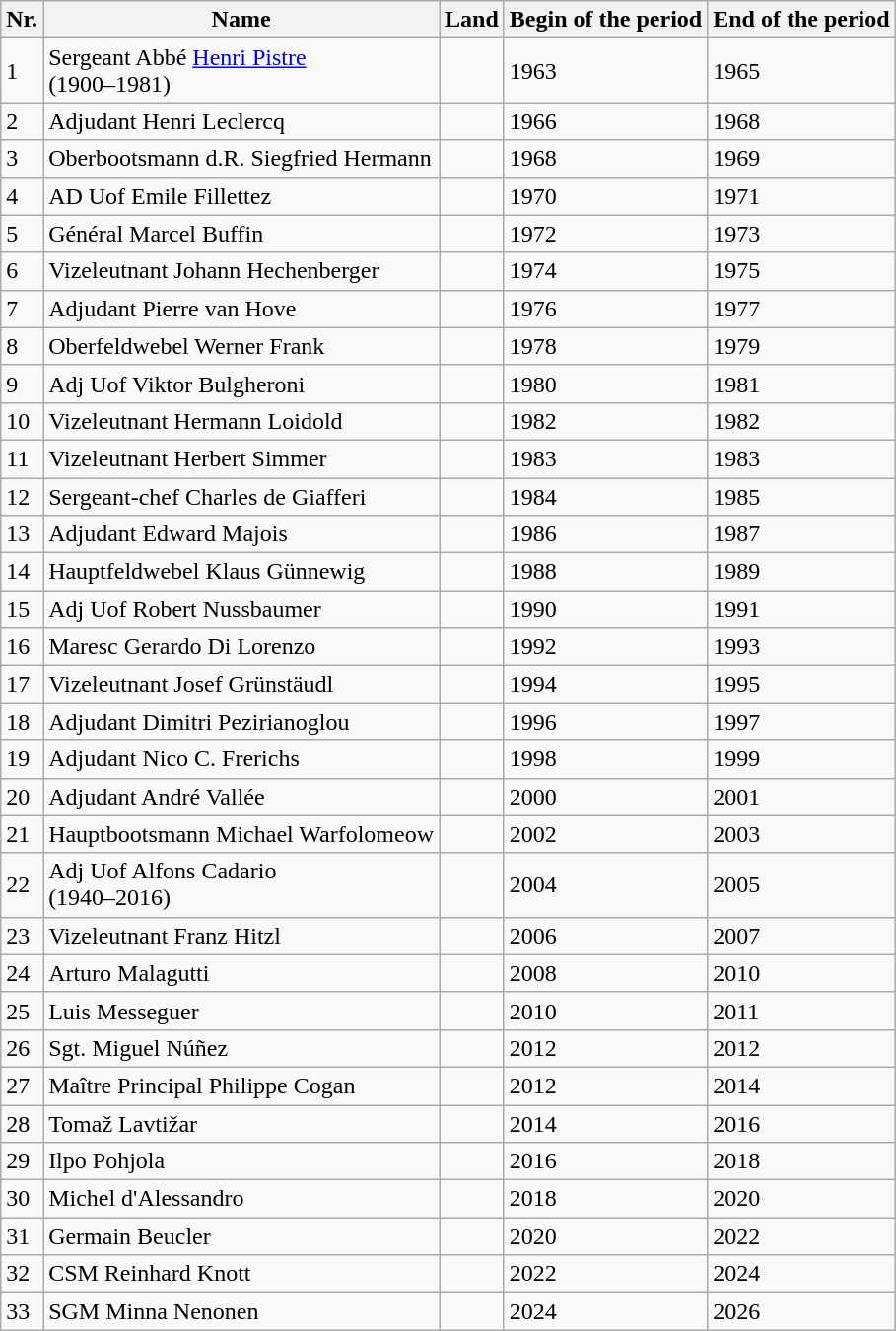<table class="wikitable">
<tr class="hintergrundfarbe5">
<th>Nr.</th>
<th>Name</th>
<th>Land</th>
<th>Begin of the period</th>
<th>End of the period</th>
</tr>
<tr>
<td>1</td>
<td>Sergeant Abbé <a href='#'>Henri Pistre</a> <br>(1900–1981)</td>
<td></td>
<td>1963</td>
<td>1965</td>
</tr>
<tr>
<td>2</td>
<td>Adjudant Henri Leclercq</td>
<td></td>
<td>1966</td>
<td>1968</td>
</tr>
<tr>
<td>3</td>
<td>Oberbootsmann d.R. Siegfried Hermann</td>
<td></td>
<td>1968</td>
<td>1969</td>
</tr>
<tr>
<td>4</td>
<td>AD Uof Emile Fillettez</td>
<td></td>
<td>1970</td>
<td>1971</td>
</tr>
<tr>
<td>5</td>
<td>Général Marcel Buffin</td>
<td></td>
<td>1972</td>
<td>1973</td>
</tr>
<tr>
<td>6</td>
<td>Vizeleutnant Johann Hechenberger</td>
<td></td>
<td>1974</td>
<td>1975</td>
</tr>
<tr>
<td>7</td>
<td>Adjudant Pierre van Hove</td>
<td></td>
<td>1976</td>
<td>1977</td>
</tr>
<tr>
<td>8</td>
<td>Oberfeldwebel Werner Frank</td>
<td></td>
<td>1978</td>
<td>1979</td>
</tr>
<tr>
<td>9</td>
<td>Adj Uof Viktor Bulgheroni</td>
<td></td>
<td>1980</td>
<td>1981</td>
</tr>
<tr>
<td>10</td>
<td>Vizeleutnant Hermann Loidold</td>
<td></td>
<td>1982</td>
<td>1982</td>
</tr>
<tr>
<td>11</td>
<td>Vizeleutnant Herbert Simmer</td>
<td></td>
<td>1983</td>
<td>1983</td>
</tr>
<tr>
<td>12</td>
<td>Sergeant-chef Charles de Giafferi</td>
<td></td>
<td>1984</td>
<td>1985</td>
</tr>
<tr>
<td>13</td>
<td>Adjudant Edward Majois</td>
<td></td>
<td>1986</td>
<td>1987</td>
</tr>
<tr>
<td>14</td>
<td>Hauptfeldwebel Klaus Günnewig</td>
<td></td>
<td>1988</td>
<td>1989</td>
</tr>
<tr>
<td>15</td>
<td>Adj Uof Robert Nussbaumer</td>
<td></td>
<td>1990</td>
<td>1991</td>
</tr>
<tr>
<td>16</td>
<td>Maresc Gerardo Di Lorenzo</td>
<td></td>
<td>1992</td>
<td>1993</td>
</tr>
<tr>
<td>17</td>
<td>Vizeleutnant Josef Grünstäudl</td>
<td></td>
<td>1994</td>
<td>1995</td>
</tr>
<tr>
<td>18</td>
<td>Adjudant Dimitri Pezirianoglou</td>
<td></td>
<td>1996</td>
<td>1997</td>
</tr>
<tr>
<td>19</td>
<td>Adjudant Nico C. Frerichs</td>
<td></td>
<td>1998</td>
<td>1999</td>
</tr>
<tr>
<td>20</td>
<td>Adjudant André Vallée</td>
<td></td>
<td>2000</td>
<td>2001</td>
</tr>
<tr>
<td>21</td>
<td>Hauptbootsmann Michael Warfolomeow</td>
<td></td>
<td>2002</td>
<td>2003</td>
</tr>
<tr>
<td>22</td>
<td>Adj Uof Alfons Cadario <br>(1940–2016)</td>
<td></td>
<td>2004</td>
<td>2005</td>
</tr>
<tr>
<td>23</td>
<td>Vizeleutnant Franz Hitzl</td>
<td></td>
<td>2006</td>
<td>2007</td>
</tr>
<tr>
<td>24</td>
<td>Arturo Malagutti</td>
<td></td>
<td>2008</td>
<td>2010</td>
</tr>
<tr>
<td>25</td>
<td>Luis Messeguer</td>
<td></td>
<td>2010</td>
<td>2011</td>
</tr>
<tr>
<td>26</td>
<td>Sgt. Miguel Núñez</td>
<td></td>
<td>2012</td>
<td>2012</td>
</tr>
<tr>
<td>27</td>
<td>Maître Principal Philippe Cogan</td>
<td></td>
<td>2012</td>
<td>2014</td>
</tr>
<tr>
<td>28</td>
<td>Tomaž Lavtižar</td>
<td></td>
<td>2014</td>
<td>2016</td>
</tr>
<tr>
<td>29</td>
<td>Ilpo Pohjola</td>
<td></td>
<td>2016</td>
<td>2018</td>
</tr>
<tr>
<td>30</td>
<td>Michel d'Alessandro</td>
<td></td>
<td>2018</td>
<td>2020</td>
</tr>
<tr>
<td>31</td>
<td>Germain Beucler</td>
<td></td>
<td>2020</td>
<td>2022</td>
</tr>
<tr>
<td>32</td>
<td>CSM Reinhard Knott</td>
<td></td>
<td>2022</td>
<td>2024</td>
</tr>
<tr>
<td>33</td>
<td>SGM Minna Nenonen</td>
<td></td>
<td>2024</td>
<td>2026</td>
</tr>
</table>
